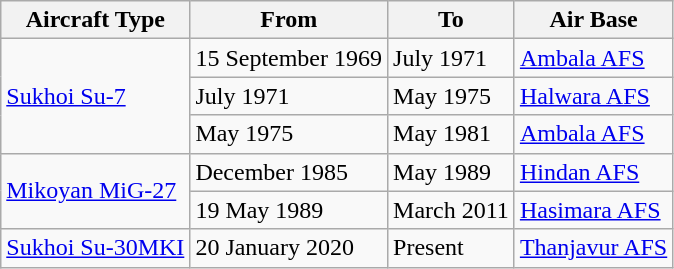<table class="wikitable">
<tr>
<th>Aircraft Type</th>
<th>From</th>
<th>To</th>
<th>Air Base</th>
</tr>
<tr>
<td rowspan='3'><a href='#'>Sukhoi Su-7</a></td>
<td>15 September 1969</td>
<td>July 1971</td>
<td><a href='#'>Ambala AFS</a></td>
</tr>
<tr>
<td>July 1971</td>
<td>May 1975</td>
<td><a href='#'>Halwara AFS</a></td>
</tr>
<tr>
<td>May 1975</td>
<td>May 1981</td>
<td><a href='#'>Ambala AFS</a></td>
</tr>
<tr>
<td rowspan='2'><a href='#'>Mikoyan MiG-27</a></td>
<td>December 1985</td>
<td>May 1989</td>
<td><a href='#'>Hindan AFS</a></td>
</tr>
<tr>
<td>19  May 1989</td>
<td>March 2011</td>
<td><a href='#'>Hasimara AFS</a></td>
</tr>
<tr>
<td><a href='#'>Sukhoi Su-30MKI</a></td>
<td>20 January 2020</td>
<td>Present</td>
<td><a href='#'>Thanjavur AFS</a></td>
</tr>
</table>
